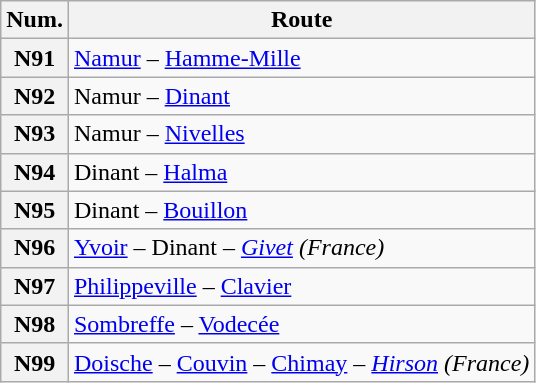<table class="wikitable alternance">
<tr>
<th><abbr>Num.</abbr></th>
<th>Route</th>
</tr>
<tr>
<th>N91</th>
<td><a href='#'>Namur</a> – <a href='#'>Hamme-Mille</a></td>
</tr>
<tr>
<th>N92</th>
<td>Namur – <a href='#'>Dinant</a></td>
</tr>
<tr>
<th>N93</th>
<td>Namur – <a href='#'>Nivelles</a></td>
</tr>
<tr>
<th>N94</th>
<td>Dinant – <a href='#'>Halma</a></td>
</tr>
<tr>
<th>N95</th>
<td>Dinant – <a href='#'>Bouillon</a></td>
</tr>
<tr>
<th>N96</th>
<td><a href='#'>Yvoir</a> – Dinant – <em><a href='#'>Givet</a> (France)</em></td>
</tr>
<tr>
<th>N97</th>
<td><a href='#'>Philippeville</a> – <a href='#'>Clavier</a></td>
</tr>
<tr>
<th>N98</th>
<td><a href='#'>Sombreffe</a> – <a href='#'>Vodecée</a></td>
</tr>
<tr>
<th>N99</th>
<td><a href='#'>Doische</a> – <a href='#'>Couvin</a> – <a href='#'>Chimay</a> – <em><a href='#'>Hirson</a> (France)</em></td>
</tr>
</table>
